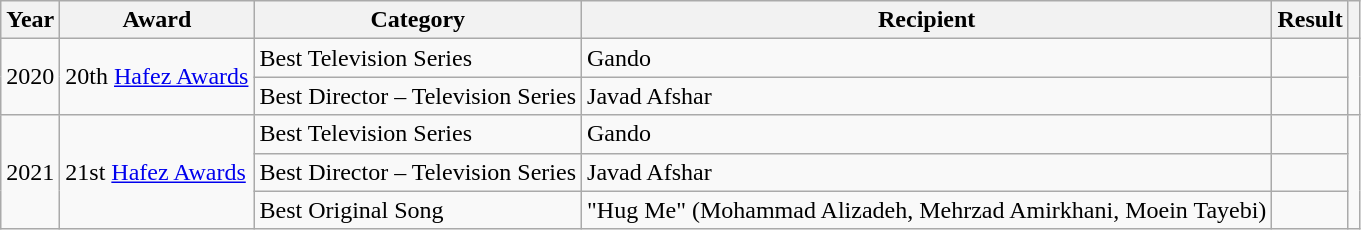<table class="wikitable sortable">
<tr>
<th>Year</th>
<th>Award</th>
<th>Category</th>
<th>Recipient</th>
<th>Result</th>
<th></th>
</tr>
<tr>
<td rowspan="2">2020</td>
<td rowspan="2">20th <a href='#'>Hafez Awards</a></td>
<td>Best Television Series</td>
<td>Gando</td>
<td></td>
<td rowspan="2"></td>
</tr>
<tr>
<td>Best Director – Television Series</td>
<td>Javad Afshar</td>
<td></td>
</tr>
<tr>
<td rowspan="3">2021</td>
<td rowspan="3">21st <a href='#'>Hafez Awards</a></td>
<td>Best Television Series</td>
<td>Gando</td>
<td></td>
<td rowspan="3"></td>
</tr>
<tr>
<td>Best Director – Television Series</td>
<td>Javad Afshar</td>
<td></td>
</tr>
<tr>
<td>Best Original Song</td>
<td>"Hug Me" (Mohammad Alizadeh, Mehrzad Amirkhani, Moein Tayebi)</td>
<td></td>
</tr>
</table>
